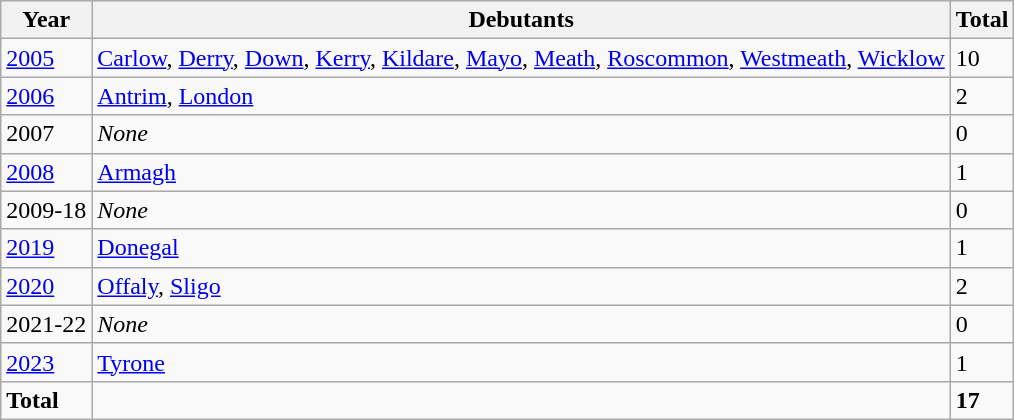<table class="wikitable">
<tr>
<th>Year</th>
<th>Debutants</th>
<th>Total</th>
</tr>
<tr>
<td><a href='#'>2005</a></td>
<td> <a href='#'>Carlow</a>,  <a href='#'>Derry</a>,  <a href='#'>Down</a>,  <a href='#'>Kerry</a>,  <a href='#'>Kildare</a>,  <a href='#'>Mayo</a>,  <a href='#'>Meath</a>,  <a href='#'>Roscommon</a>,  <a href='#'>Westmeath</a>,  <a href='#'>Wicklow</a></td>
<td>10</td>
</tr>
<tr>
<td><a href='#'>2006</a></td>
<td> <a href='#'>Antrim</a>,  <a href='#'>London</a></td>
<td>2</td>
</tr>
<tr>
<td>2007</td>
<td><em>None</em></td>
<td>0</td>
</tr>
<tr>
<td><a href='#'>2008</a></td>
<td> <a href='#'>Armagh</a></td>
<td>1</td>
</tr>
<tr>
<td>2009-18</td>
<td><em>None</em></td>
<td>0</td>
</tr>
<tr>
<td><a href='#'>2019</a></td>
<td> <a href='#'>Donegal</a></td>
<td>1</td>
</tr>
<tr>
<td><a href='#'>2020</a></td>
<td> <a href='#'>Offaly</a>,  <a href='#'>Sligo</a></td>
<td>2</td>
</tr>
<tr>
<td>2021-22</td>
<td><em>None</em></td>
<td>0</td>
</tr>
<tr>
<td><a href='#'>2023</a></td>
<td> <a href='#'>Tyrone</a></td>
<td>1</td>
</tr>
<tr>
<td><strong>Total</strong></td>
<td></td>
<td><strong>17</strong></td>
</tr>
</table>
